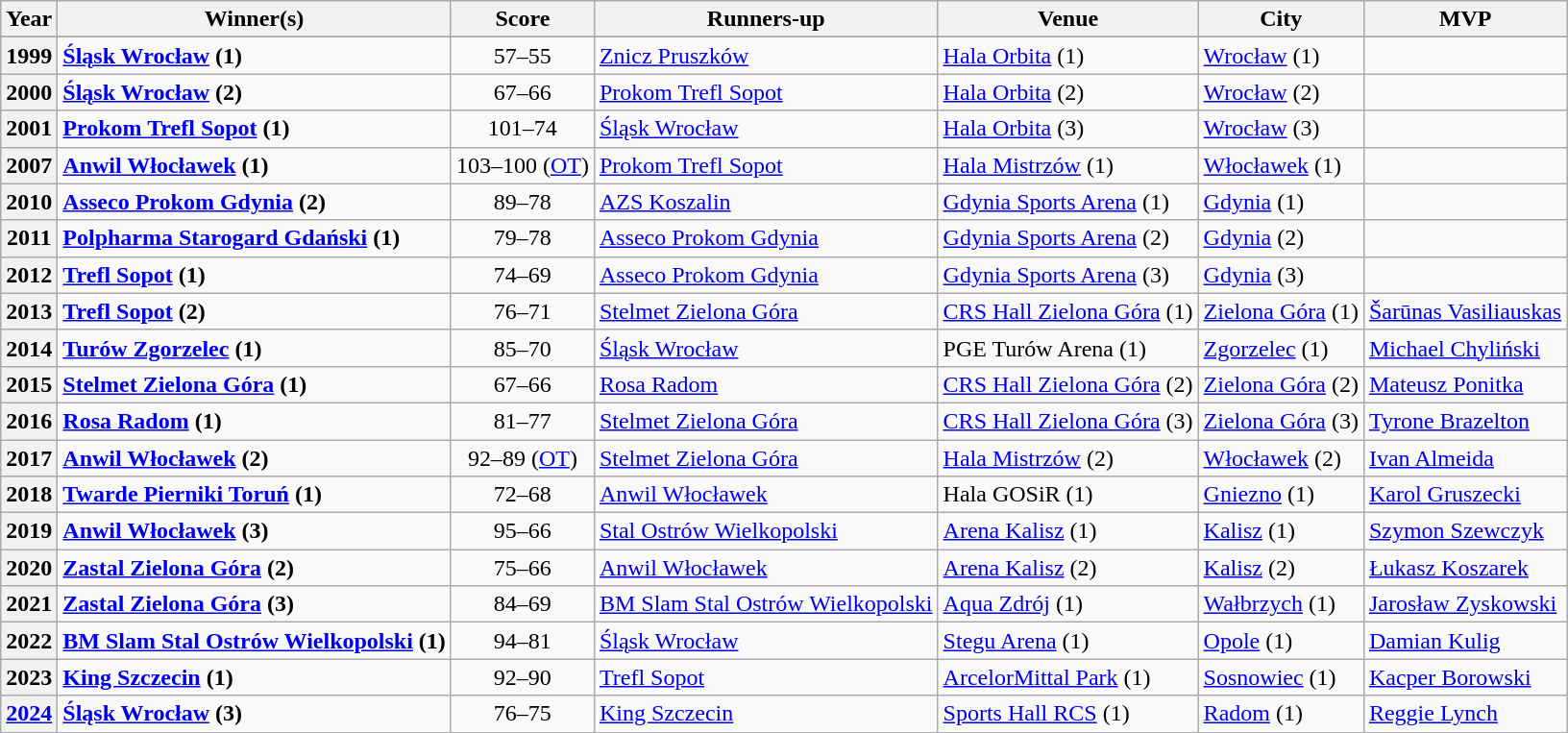<table class="wikitable sortable plainrowheaders">
<tr>
<th scope="col">Year</th>
<th scope="col">Winner(s)</th>
<th scope="col">Score</th>
<th scope="col">Runners-up</th>
<th scope="col">Venue</th>
<th scope="col">City</th>
<th scope="col">MVP</th>
</tr>
<tr>
</tr>
<tr>
<th scope="row" style="text-align:center;">1999</th>
<td><strong><a href='#'>Śląsk Wrocław</a> (1)</strong></td>
<td style="text-align:center;">57–55</td>
<td><a href='#'>Znicz Pruszków</a></td>
<td><a href='#'>Hala Orbita</a> (1)</td>
<td><a href='#'>Wrocław</a> (1)</td>
<td></td>
</tr>
<tr>
<th scope="row" style="text-align:center;">2000</th>
<td><strong><a href='#'>Śląsk Wrocław</a> (2)</strong></td>
<td style="text-align:center;">67–66</td>
<td><a href='#'>Prokom Trefl Sopot</a></td>
<td><a href='#'>Hala Orbita</a> (2)</td>
<td><a href='#'>Wrocław</a> (2)</td>
<td></td>
</tr>
<tr>
<th scope="row" style="text-align:center;">2001</th>
<td><strong><a href='#'>Prokom Trefl Sopot</a> (1)</strong></td>
<td style="text-align:center;">101–74</td>
<td><a href='#'>Śląsk Wrocław</a></td>
<td><a href='#'>Hala Orbita</a> (3)</td>
<td><a href='#'>Wrocław</a> (3)</td>
<td></td>
</tr>
<tr>
<th scope="row" style="text-align:center;">2007</th>
<td><strong><a href='#'>Anwil Włocławek</a> (1)</strong></td>
<td style="text-align:center;">103–100 (<a href='#'>OT</a>)</td>
<td><a href='#'>Prokom Trefl Sopot</a></td>
<td><a href='#'>Hala Mistrzów</a> (1)</td>
<td><a href='#'>Włocławek</a> (1)</td>
<td></td>
</tr>
<tr>
<th scope="row" style="text-align:center;">2010</th>
<td><strong><a href='#'>Asseco Prokom Gdynia</a> (2)</strong></td>
<td style="text-align:center;">89–78</td>
<td><a href='#'>AZS Koszalin</a></td>
<td><a href='#'>Gdynia Sports Arena</a> (1)</td>
<td><a href='#'>Gdynia</a> (1)</td>
<td></td>
</tr>
<tr>
<th scope="row" style="text-align:center;">2011</th>
<td><strong><a href='#'>Polpharma Starogard Gdański</a> (1)</strong></td>
<td style="text-align:center;">79–78</td>
<td><a href='#'>Asseco Prokom Gdynia</a></td>
<td><a href='#'>Gdynia Sports Arena</a> (2)</td>
<td><a href='#'>Gdynia</a> (2)</td>
<td></td>
</tr>
<tr>
<th scope="row" style="text-align:center;">2012</th>
<td><strong><a href='#'>Trefl Sopot</a> (1)</strong></td>
<td style="text-align:center;">74–69</td>
<td><a href='#'>Asseco Prokom Gdynia</a></td>
<td><a href='#'>Gdynia Sports Arena</a> (3)</td>
<td><a href='#'>Gdynia</a> (3)</td>
<td></td>
</tr>
<tr>
<th scope="row" style="text-align:center;">2013</th>
<td><strong><a href='#'>Trefl Sopot</a> (2)</strong></td>
<td style="text-align:center;">76–71</td>
<td><a href='#'>Stelmet Zielona Góra</a></td>
<td><a href='#'>CRS Hall Zielona Góra</a> (1)</td>
<td><a href='#'>Zielona Góra</a> (1)</td>
<td> <a href='#'>Šarūnas Vasiliauskas</a></td>
</tr>
<tr>
<th scope="row" style="text-align:center;">2014</th>
<td><strong><a href='#'>Turów Zgorzelec</a> (1)</strong></td>
<td style="text-align:center;">85–70</td>
<td><a href='#'>Śląsk Wrocław</a></td>
<td>PGE Turów Arena (1)</td>
<td><a href='#'>Zgorzelec</a> (1)</td>
<td> <a href='#'>Michael Chyliński</a></td>
</tr>
<tr>
<th scope="row" style="text-align:center;">2015</th>
<td><strong><a href='#'>Stelmet Zielona Góra</a> (1)</strong></td>
<td style="text-align:center;">67–66</td>
<td><a href='#'>Rosa Radom</a></td>
<td><a href='#'>CRS Hall Zielona Góra</a> (2)</td>
<td><a href='#'>Zielona Góra</a> (2)</td>
<td> <a href='#'>Mateusz Ponitka</a></td>
</tr>
<tr>
<th scope="row" style="text-align:center;">2016</th>
<td><strong><a href='#'>Rosa Radom</a> (1)</strong></td>
<td style="text-align:center;">81–77</td>
<td><a href='#'>Stelmet Zielona Góra</a></td>
<td><a href='#'>CRS Hall Zielona Góra</a> (3)</td>
<td><a href='#'>Zielona Góra</a> (3)</td>
<td> <a href='#'>Tyrone Brazelton</a></td>
</tr>
<tr>
<th scope="row" style="text-align:center;">2017</th>
<td><strong><a href='#'>Anwil Włocławek</a> (2)</strong></td>
<td style="text-align:center;">92–89 (<a href='#'>OT</a>)</td>
<td><a href='#'>Stelmet Zielona Góra</a></td>
<td><a href='#'>Hala Mistrzów</a> (2)</td>
<td><a href='#'>Włocławek</a> (2)</td>
<td> <a href='#'>Ivan Almeida</a></td>
</tr>
<tr>
<th scope="row" style="text-align:center;">2018</th>
<td><strong><a href='#'>Twarde Pierniki Toruń</a> (1)</strong></td>
<td style="text-align:center;">72–68</td>
<td><a href='#'>Anwil Włocławek</a></td>
<td>Hala GOSiR (1)</td>
<td><a href='#'>Gniezno</a> (1)</td>
<td> <a href='#'>Karol Gruszecki</a></td>
</tr>
<tr>
<th scope="row" style="text-align:center;">2019</th>
<td><strong><a href='#'>Anwil Włocławek</a> (3)</strong></td>
<td style="text-align:center;">95–66</td>
<td><a href='#'>Stal Ostrów Wielkopolski</a></td>
<td><a href='#'>Arena Kalisz</a> (1)</td>
<td><a href='#'>Kalisz</a> (1)</td>
<td> <a href='#'>Szymon Szewczyk</a></td>
</tr>
<tr>
<th scope="row" style="text-align:center;">2020</th>
<td><strong><a href='#'>Zastal Zielona Góra</a> (2)</strong></td>
<td style="text-align:center;">75–66</td>
<td><a href='#'>Anwil Włocławek</a></td>
<td><a href='#'>Arena Kalisz</a> (2)</td>
<td><a href='#'>Kalisz</a> (2)</td>
<td> <a href='#'>Łukasz Koszarek</a></td>
</tr>
<tr>
<th scope="row" style="text-align:center;">2021</th>
<td><strong><a href='#'>Zastal Zielona Góra</a> (3)</strong></td>
<td style="text-align:center;">84–69</td>
<td><a href='#'>BM Slam Stal Ostrów Wielkopolski</a></td>
<td><a href='#'>Aqua Zdrój</a> (1)</td>
<td><a href='#'>Wałbrzych</a> (1)</td>
<td> <a href='#'>Jarosław Zyskowski</a></td>
</tr>
<tr>
<th scope="row" style="text-align:center;">2022</th>
<td><strong><a href='#'>BM Slam Stal Ostrów Wielkopolski</a> (1)</strong></td>
<td style="text-align:center;">94–81</td>
<td><a href='#'>Śląsk Wrocław</a></td>
<td><a href='#'>Stegu Arena</a> (1)</td>
<td><a href='#'>Opole</a> (1)</td>
<td> <a href='#'>Damian Kulig</a></td>
</tr>
<tr>
<th scope="row" style="text-align:center;">2023</th>
<td><strong><a href='#'>King Szczecin</a> (1)</strong></td>
<td style="text-align:center;">92–90</td>
<td><a href='#'>Trefl Sopot</a></td>
<td><a href='#'>ArcelorMittal Park</a> (1)</td>
<td><a href='#'>Sosnowiec</a> (1)</td>
<td> <a href='#'>Kacper Borowski</a></td>
</tr>
<tr>
<th scope="row" style="text-align:center;"><a href='#'>2024</a></th>
<td><strong><a href='#'>Śląsk Wrocław</a> (3)</strong></td>
<td style="text-align:center;">76–75</td>
<td><a href='#'>King Szczecin</a></td>
<td><a href='#'>Sports Hall RCS</a> (1)</td>
<td><a href='#'>Radom</a> (1)</td>
<td> <a href='#'>Reggie Lynch</a></td>
</tr>
</table>
